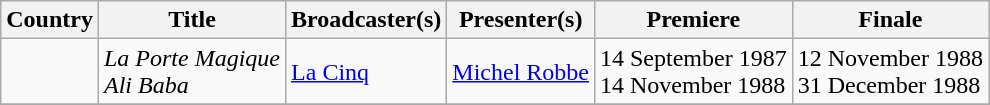<table class="wikitable">
<tr>
<th>Country</th>
<th>Title</th>
<th>Broadcaster(s)</th>
<th>Presenter(s)</th>
<th>Premiere</th>
<th>Finale</th>
</tr>
<tr>
<td></td>
<td><em>La Porte Magique</em><br><em>Ali Baba</em></td>
<td><a href='#'>La Cinq</a></td>
<td><a href='#'>Michel Robbe</a></td>
<td>14 September 1987<br>14 November 1988</td>
<td>12 November 1988<br>31 December 1988</td>
</tr>
<tr>
</tr>
</table>
